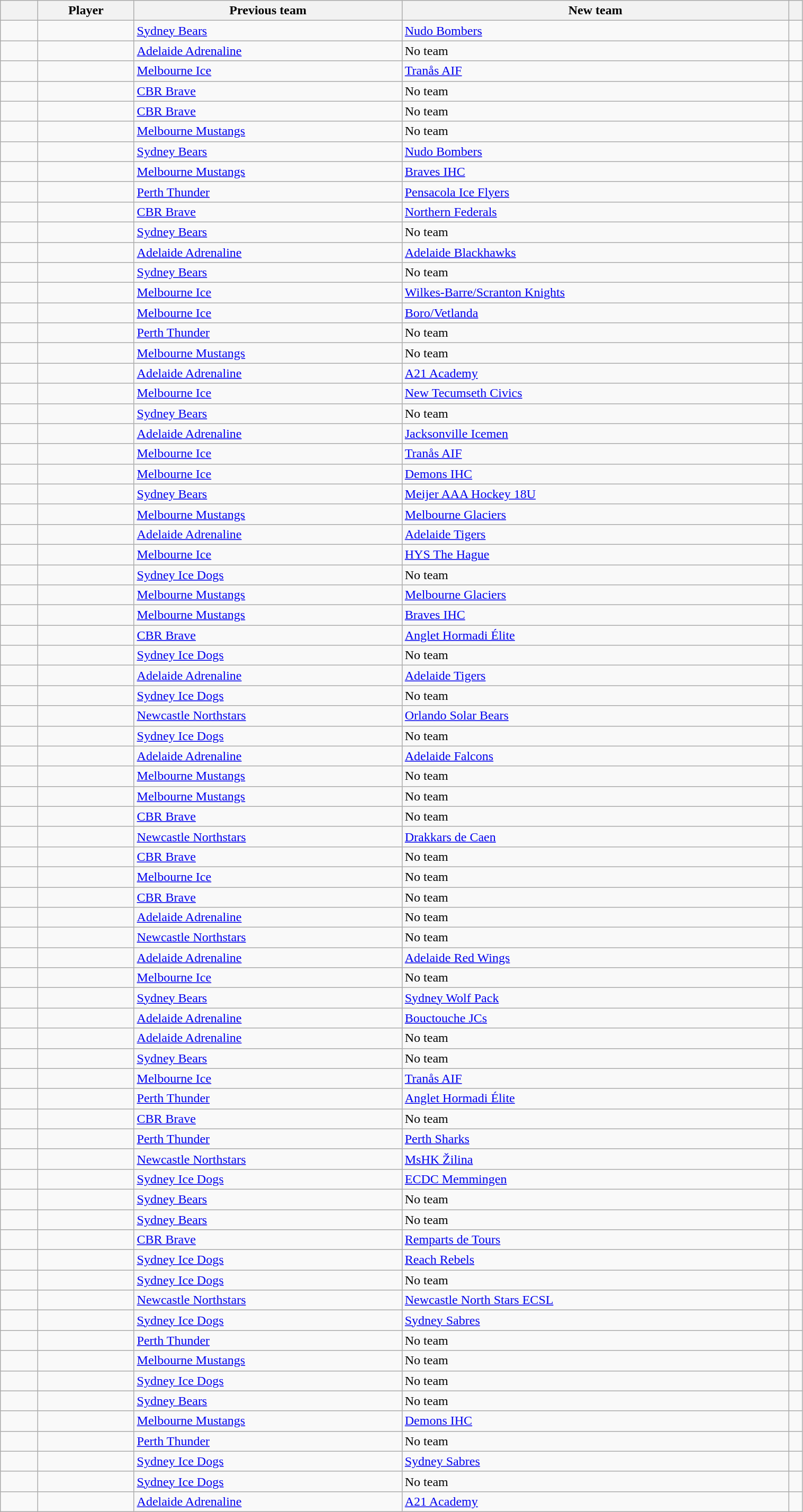<table class="sortable wikitable" width=80% font-size=90%>
<tr>
<th width=40></th>
<th>Player</th>
<th>Previous team</th>
<th>New team</th>
<th class="unsortable"></th>
</tr>
<tr>
<td align="center"></td>
<td></td>
<td><a href='#'>Sydney Bears</a></td>
<td><a href='#'>Nudo Bombers</a></td>
<td></td>
</tr>
<tr>
<td align="center"></td>
<td></td>
<td><a href='#'>Adelaide Adrenaline</a></td>
<td>No team</td>
<td></td>
</tr>
<tr>
<td align="center"></td>
<td></td>
<td><a href='#'>Melbourne Ice</a></td>
<td><a href='#'>Tranås AIF</a></td>
<td></td>
</tr>
<tr>
<td align="center"></td>
<td></td>
<td><a href='#'>CBR Brave</a></td>
<td>No team</td>
<td></td>
</tr>
<tr>
<td align="center"></td>
<td></td>
<td><a href='#'>CBR Brave</a></td>
<td>No team</td>
<td></td>
</tr>
<tr>
<td align="center"></td>
<td></td>
<td><a href='#'>Melbourne Mustangs</a></td>
<td>No team</td>
<td></td>
</tr>
<tr>
<td align="center"></td>
<td></td>
<td><a href='#'>Sydney Bears</a></td>
<td><a href='#'>Nudo Bombers</a></td>
<td></td>
</tr>
<tr>
<td align="center"></td>
<td></td>
<td><a href='#'>Melbourne Mustangs</a></td>
<td><a href='#'>Braves IHC</a></td>
<td></td>
</tr>
<tr>
<td align="center"></td>
<td></td>
<td><a href='#'>Perth Thunder</a></td>
<td><a href='#'>Pensacola Ice Flyers</a></td>
<td></td>
</tr>
<tr>
<td align="center"></td>
<td></td>
<td><a href='#'>CBR Brave</a></td>
<td><a href='#'>Northern Federals</a></td>
<td></td>
</tr>
<tr>
<td align="center"></td>
<td></td>
<td><a href='#'>Sydney Bears</a></td>
<td>No team</td>
<td></td>
</tr>
<tr>
<td align="center"></td>
<td></td>
<td><a href='#'>Adelaide Adrenaline</a></td>
<td><a href='#'>Adelaide Blackhawks</a></td>
<td></td>
</tr>
<tr>
<td align="center"></td>
<td></td>
<td><a href='#'>Sydney Bears</a></td>
<td>No team</td>
<td></td>
</tr>
<tr>
<td align="center"></td>
<td></td>
<td><a href='#'>Melbourne Ice</a></td>
<td><a href='#'>Wilkes-Barre/Scranton Knights</a></td>
<td></td>
</tr>
<tr>
<td align="center"></td>
<td></td>
<td><a href='#'>Melbourne Ice</a></td>
<td><a href='#'>Boro/Vetlanda</a></td>
<td></td>
</tr>
<tr>
<td align="center"></td>
<td></td>
<td><a href='#'>Perth Thunder</a></td>
<td>No team</td>
<td></td>
</tr>
<tr>
<td align="center"></td>
<td></td>
<td><a href='#'>Melbourne Mustangs</a></td>
<td>No team</td>
<td></td>
</tr>
<tr>
<td align="center"></td>
<td></td>
<td><a href='#'>Adelaide Adrenaline</a></td>
<td><a href='#'>A21 Academy</a></td>
<td></td>
</tr>
<tr>
<td align="center"></td>
<td></td>
<td><a href='#'>Melbourne Ice</a></td>
<td><a href='#'>New Tecumseth Civics</a></td>
<td></td>
</tr>
<tr>
<td align="center"></td>
<td></td>
<td><a href='#'>Sydney Bears</a></td>
<td>No team</td>
<td></td>
</tr>
<tr>
<td align="center"></td>
<td></td>
<td><a href='#'>Adelaide Adrenaline</a></td>
<td><a href='#'>Jacksonville Icemen</a></td>
<td></td>
</tr>
<tr>
<td align="center"></td>
<td></td>
<td><a href='#'>Melbourne Ice</a></td>
<td><a href='#'>Tranås AIF</a></td>
<td></td>
</tr>
<tr>
<td align="center"></td>
<td></td>
<td><a href='#'>Melbourne Ice</a></td>
<td><a href='#'>Demons IHC</a></td>
<td></td>
</tr>
<tr>
<td align="center"></td>
<td></td>
<td><a href='#'>Sydney Bears</a></td>
<td><a href='#'>Meijer AAA Hockey 18U</a></td>
<td></td>
</tr>
<tr>
<td align="center"></td>
<td></td>
<td><a href='#'>Melbourne Mustangs</a></td>
<td><a href='#'>Melbourne Glaciers</a></td>
<td></td>
</tr>
<tr>
<td align="center"></td>
<td></td>
<td><a href='#'>Adelaide Adrenaline</a></td>
<td><a href='#'>Adelaide Tigers</a></td>
<td></td>
</tr>
<tr>
<td align="center"></td>
<td></td>
<td><a href='#'>Melbourne Ice</a></td>
<td><a href='#'>HYS The Hague</a></td>
<td></td>
</tr>
<tr>
<td align="center"></td>
<td></td>
<td><a href='#'>Sydney Ice Dogs</a></td>
<td>No team</td>
<td></td>
</tr>
<tr>
<td align="center"></td>
<td></td>
<td><a href='#'>Melbourne Mustangs</a></td>
<td><a href='#'>Melbourne Glaciers</a></td>
<td></td>
</tr>
<tr>
<td align="center"></td>
<td></td>
<td><a href='#'>Melbourne Mustangs</a></td>
<td><a href='#'>Braves IHC</a></td>
<td></td>
</tr>
<tr>
<td align="center"></td>
<td></td>
<td><a href='#'>CBR Brave</a></td>
<td><a href='#'>Anglet Hormadi Élite</a></td>
<td></td>
</tr>
<tr>
<td align="center"></td>
<td></td>
<td><a href='#'>Sydney Ice Dogs</a></td>
<td>No team</td>
<td></td>
</tr>
<tr>
<td align="center"></td>
<td></td>
<td><a href='#'>Adelaide Adrenaline</a></td>
<td><a href='#'>Adelaide Tigers</a></td>
<td></td>
</tr>
<tr>
<td align="center"></td>
<td></td>
<td><a href='#'>Sydney Ice Dogs</a></td>
<td>No team</td>
<td></td>
</tr>
<tr>
<td align="center"></td>
<td></td>
<td><a href='#'>Newcastle Northstars</a></td>
<td><a href='#'>Orlando Solar Bears</a></td>
<td></td>
</tr>
<tr>
<td align="center"></td>
<td></td>
<td><a href='#'>Sydney Ice Dogs</a></td>
<td>No team</td>
<td></td>
</tr>
<tr>
<td align="center"></td>
<td></td>
<td><a href='#'>Adelaide Adrenaline</a></td>
<td><a href='#'>Adelaide Falcons</a></td>
<td></td>
</tr>
<tr>
<td align="center"></td>
<td></td>
<td><a href='#'>Melbourne Mustangs</a></td>
<td>No team</td>
<td></td>
</tr>
<tr>
<td align="center"></td>
<td></td>
<td><a href='#'>Melbourne Mustangs</a></td>
<td>No team</td>
<td></td>
</tr>
<tr>
<td align="center"></td>
<td></td>
<td><a href='#'>CBR Brave</a></td>
<td>No team</td>
<td></td>
</tr>
<tr>
<td align="center"></td>
<td></td>
<td><a href='#'>Newcastle Northstars</a></td>
<td><a href='#'>Drakkars de Caen</a></td>
<td></td>
</tr>
<tr>
<td align="center"></td>
<td></td>
<td><a href='#'>CBR Brave</a></td>
<td>No team</td>
<td></td>
</tr>
<tr>
<td align="center"></td>
<td></td>
<td><a href='#'>Melbourne Ice</a></td>
<td>No team</td>
<td></td>
</tr>
<tr>
<td align="center"></td>
<td></td>
<td><a href='#'>CBR Brave</a></td>
<td>No team</td>
<td></td>
</tr>
<tr>
<td align="center"></td>
<td></td>
<td><a href='#'>Adelaide Adrenaline</a></td>
<td>No team</td>
<td></td>
</tr>
<tr>
<td align="center"></td>
<td></td>
<td><a href='#'>Newcastle Northstars</a></td>
<td>No team</td>
<td></td>
</tr>
<tr>
<td align="center"></td>
<td></td>
<td><a href='#'>Adelaide Adrenaline</a></td>
<td><a href='#'>Adelaide Red Wings</a></td>
<td></td>
</tr>
<tr>
<td align="center"></td>
<td></td>
<td><a href='#'>Melbourne Ice</a></td>
<td>No team</td>
<td></td>
</tr>
<tr>
<td align="center"></td>
<td></td>
<td><a href='#'>Sydney Bears</a></td>
<td><a href='#'>Sydney Wolf Pack</a></td>
<td></td>
</tr>
<tr>
<td align="center"></td>
<td></td>
<td><a href='#'>Adelaide Adrenaline</a></td>
<td><a href='#'>Bouctouche JCs</a></td>
<td></td>
</tr>
<tr>
<td align="center"></td>
<td></td>
<td><a href='#'>Adelaide Adrenaline</a></td>
<td>No team</td>
<td></td>
</tr>
<tr>
<td align="center"></td>
<td></td>
<td><a href='#'>Sydney Bears</a></td>
<td>No team</td>
<td></td>
</tr>
<tr>
<td align="center"></td>
<td></td>
<td><a href='#'>Melbourne Ice</a></td>
<td><a href='#'>Tranås AIF</a></td>
<td></td>
</tr>
<tr>
<td align="center"></td>
<td></td>
<td><a href='#'>Perth Thunder</a></td>
<td><a href='#'>Anglet Hormadi Élite</a></td>
<td></td>
</tr>
<tr>
<td align="center"></td>
<td></td>
<td><a href='#'>CBR Brave</a></td>
<td>No team</td>
<td></td>
</tr>
<tr>
<td align="center"></td>
<td></td>
<td><a href='#'>Perth Thunder</a></td>
<td><a href='#'>Perth Sharks</a></td>
<td></td>
</tr>
<tr>
<td align="center"></td>
<td></td>
<td><a href='#'>Newcastle Northstars</a></td>
<td><a href='#'>MsHK Žilina</a></td>
<td></td>
</tr>
<tr>
<td align="center"></td>
<td></td>
<td><a href='#'>Sydney Ice Dogs</a></td>
<td><a href='#'>ECDC Memmingen</a></td>
<td></td>
</tr>
<tr>
<td align="center"></td>
<td></td>
<td><a href='#'>Sydney Bears</a></td>
<td>No team</td>
<td></td>
</tr>
<tr>
<td align="center"></td>
<td></td>
<td><a href='#'>Sydney Bears</a></td>
<td>No team</td>
<td></td>
</tr>
<tr>
<td align="center"></td>
<td></td>
<td><a href='#'>CBR Brave</a></td>
<td><a href='#'>Remparts de Tours</a></td>
<td></td>
</tr>
<tr>
<td align="center"></td>
<td></td>
<td><a href='#'>Sydney Ice Dogs</a></td>
<td><a href='#'>Reach Rebels</a></td>
<td></td>
</tr>
<tr>
<td align="center"></td>
<td></td>
<td><a href='#'>Sydney Ice Dogs</a></td>
<td>No team</td>
<td></td>
</tr>
<tr>
<td align="center"></td>
<td></td>
<td><a href='#'>Newcastle Northstars</a></td>
<td><a href='#'>Newcastle North Stars ECSL</a></td>
<td></td>
</tr>
<tr>
<td align="center"></td>
<td></td>
<td><a href='#'>Sydney Ice Dogs</a></td>
<td><a href='#'>Sydney Sabres</a></td>
<td></td>
</tr>
<tr>
<td align="center"></td>
<td></td>
<td><a href='#'>Perth Thunder</a></td>
<td>No team</td>
<td></td>
</tr>
<tr>
<td align="center"></td>
<td></td>
<td><a href='#'>Melbourne Mustangs</a></td>
<td>No team</td>
<td></td>
</tr>
<tr>
<td align="center"></td>
<td></td>
<td><a href='#'>Sydney Ice Dogs</a></td>
<td>No team</td>
<td></td>
</tr>
<tr>
<td align="center"></td>
<td></td>
<td><a href='#'>Sydney Bears</a></td>
<td>No team</td>
<td></td>
</tr>
<tr>
<td align="center"></td>
<td></td>
<td><a href='#'>Melbourne Mustangs</a></td>
<td><a href='#'>Demons IHC</a></td>
<td></td>
</tr>
<tr>
<td align="center"></td>
<td></td>
<td><a href='#'>Perth Thunder</a></td>
<td>No team</td>
<td></td>
</tr>
<tr>
<td align="center"></td>
<td></td>
<td><a href='#'>Sydney Ice Dogs</a></td>
<td><a href='#'>Sydney Sabres</a></td>
<td></td>
</tr>
<tr>
<td align="center"></td>
<td></td>
<td><a href='#'>Sydney Ice Dogs</a></td>
<td>No team</td>
<td></td>
</tr>
<tr>
<td align="center"></td>
<td></td>
<td><a href='#'>Adelaide Adrenaline</a></td>
<td><a href='#'>A21 Academy</a></td>
<td></td>
</tr>
</table>
